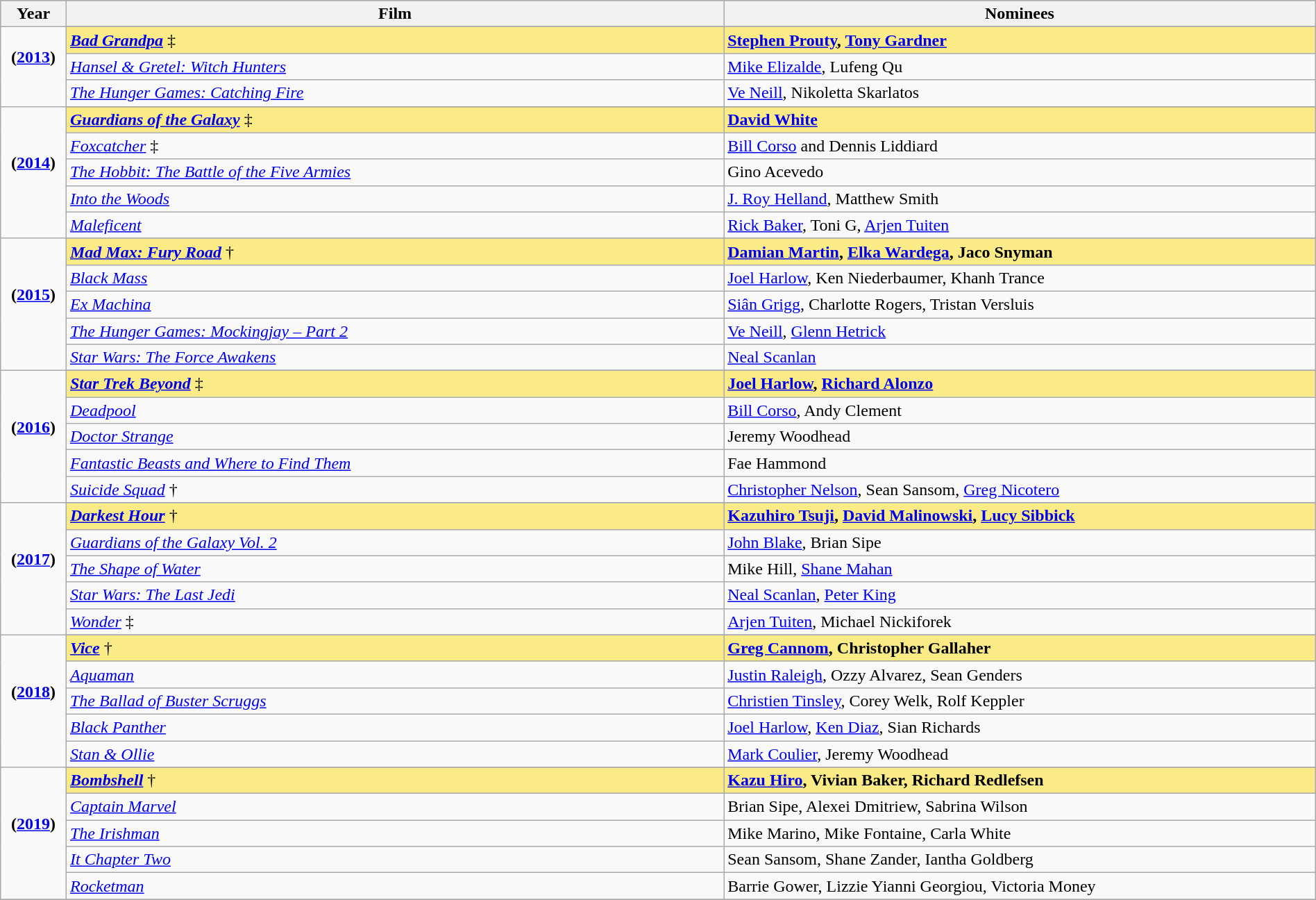<table class="wikitable" style="width:100%">
<tr bgcolor="#bebebe">
<th width="5%">Year</th>
<th width="50%">Film</th>
<th width="45%">Nominees</th>
</tr>
<tr>
<td rowspan=4 style="text-align:center"><strong>(<a href='#'>2013</a>)</strong><br> <br></td>
</tr>
<tr style="background:#FAEB86">
<td><strong><em><a href='#'>Bad Grandpa</a></em></strong> ‡</td>
<td><strong><a href='#'>Stephen Prouty</a>, <a href='#'>Tony Gardner</a></strong></td>
</tr>
<tr>
<td><em><a href='#'>Hansel & Gretel: Witch Hunters</a></em></td>
<td><a href='#'>Mike Elizalde</a>, Lufeng Qu</td>
</tr>
<tr>
<td><em><a href='#'>The Hunger Games: Catching Fire</a></em></td>
<td><a href='#'>Ve Neill</a>, Nikoletta Skarlatos</td>
</tr>
<tr>
<td rowspan=6 style="text-align:center"><strong>(<a href='#'>2014</a>)</strong><br> <br></td>
</tr>
<tr style="background:#FAEB86">
<td><strong><em><a href='#'>Guardians of the Galaxy</a></em></strong> ‡</td>
<td><strong><a href='#'>David White</a></strong></td>
</tr>
<tr>
<td><em><a href='#'>Foxcatcher</a></em> ‡</td>
<td><a href='#'>Bill Corso</a> and Dennis Liddiard</td>
</tr>
<tr>
<td><em><a href='#'>The Hobbit: The Battle of the Five Armies</a></em></td>
<td>Gino Acevedo</td>
</tr>
<tr>
<td><em><a href='#'>Into the Woods</a></em></td>
<td><a href='#'>J. Roy Helland</a>, Matthew Smith</td>
</tr>
<tr>
<td><em><a href='#'>Maleficent</a></em></td>
<td><a href='#'>Rick Baker</a>, Toni G, <a href='#'>Arjen Tuiten</a></td>
</tr>
<tr>
<td rowspan=6 style="text-align:center"><strong>(<a href='#'>2015</a>)</strong><br> <br></td>
</tr>
<tr style="background:#FAEB86">
<td><strong><em><a href='#'>Mad Max: Fury Road</a></em></strong> †</td>
<td><strong><a href='#'>Damian Martin</a>, <a href='#'>Elka Wardega</a>, Jaco Snyman</strong></td>
</tr>
<tr>
<td><em><a href='#'>Black Mass</a></em></td>
<td><a href='#'>Joel Harlow</a>, Ken Niederbaumer, Khanh Trance</td>
</tr>
<tr>
<td><em><a href='#'>Ex Machina</a></em></td>
<td><a href='#'>Siân Grigg</a>, Charlotte Rogers, Tristan Versluis</td>
</tr>
<tr>
<td><em><a href='#'>The Hunger Games: Mockingjay – Part 2</a></em></td>
<td><a href='#'>Ve Neill</a>, <a href='#'>Glenn Hetrick</a></td>
</tr>
<tr>
<td><em><a href='#'>Star Wars: The Force Awakens</a></em></td>
<td><a href='#'>Neal Scanlan</a></td>
</tr>
<tr>
<td rowspan=6 style="text-align:center"><strong>(<a href='#'>2016</a>)</strong><br> <br></td>
</tr>
<tr style="background:#FAEB86">
<td><strong><em><a href='#'>Star Trek Beyond</a></em></strong> ‡</td>
<td><strong><a href='#'>Joel Harlow</a>, <a href='#'>Richard Alonzo</a></strong></td>
</tr>
<tr>
<td><em><a href='#'>Deadpool</a></em></td>
<td><a href='#'>Bill Corso</a>, Andy Clement</td>
</tr>
<tr>
<td><em><a href='#'>Doctor Strange</a></em></td>
<td>Jeremy Woodhead</td>
</tr>
<tr>
<td><em><a href='#'>Fantastic Beasts and Where to Find Them</a></em></td>
<td>Fae Hammond</td>
</tr>
<tr>
<td><em><a href='#'>Suicide Squad</a></em> †</td>
<td><a href='#'>Christopher Nelson</a>, Sean Sansom, <a href='#'>Greg Nicotero</a></td>
</tr>
<tr>
<td rowspan=6 style="text-align:center"><strong>(<a href='#'>2017</a>)</strong><br> <br></td>
</tr>
<tr style="background:#FAEB86">
<td><strong><em><a href='#'>Darkest Hour</a></em></strong> †</td>
<td><strong><a href='#'>Kazuhiro Tsuji</a>, <a href='#'>David Malinowski</a>, <a href='#'>Lucy Sibbick</a></strong></td>
</tr>
<tr>
<td><em><a href='#'>Guardians of the Galaxy Vol. 2</a></em></td>
<td><a href='#'>John Blake</a>, Brian Sipe</td>
</tr>
<tr>
<td><em><a href='#'>The Shape of Water</a></em></td>
<td>Mike Hill, <a href='#'>Shane Mahan</a></td>
</tr>
<tr>
<td><em><a href='#'>Star Wars: The Last Jedi</a></em></td>
<td><a href='#'>Neal Scanlan</a>, <a href='#'>Peter King</a></td>
</tr>
<tr>
<td><em><a href='#'>Wonder</a></em> ‡</td>
<td><a href='#'>Arjen Tuiten</a>, Michael Nickiforek</td>
</tr>
<tr>
<td rowspan=6 style="text-align:center"><strong>(<a href='#'>2018</a>)</strong><br> <br></td>
</tr>
<tr style="background:#FAEB86">
<td><strong><em><a href='#'>Vice</a></em></strong> †</td>
<td><strong><a href='#'>Greg Cannom</a>, Christopher Gallaher</strong></td>
</tr>
<tr>
<td><em><a href='#'>Aquaman</a></em></td>
<td><a href='#'>Justin Raleigh</a>, Ozzy Alvarez, Sean Genders</td>
</tr>
<tr>
<td><em><a href='#'>The Ballad of Buster Scruggs</a></em></td>
<td><a href='#'>Christien Tinsley</a>, Corey Welk, Rolf Keppler</td>
</tr>
<tr>
<td><em><a href='#'>Black Panther</a></em></td>
<td><a href='#'>Joel Harlow</a>, <a href='#'>Ken Diaz</a>, Sian Richards</td>
</tr>
<tr>
<td><em><a href='#'>Stan & Ollie</a></em></td>
<td><a href='#'>Mark Coulier</a>, Jeremy Woodhead</td>
</tr>
<tr>
<td rowspan=6 style="text-align:center"><strong>(<a href='#'>2019</a>)</strong><br> <br></td>
</tr>
<tr style="background:#FAEB86">
<td><strong><em><a href='#'>Bombshell</a></em></strong> †</td>
<td><strong><a href='#'>Kazu Hiro</a>, Vivian Baker, Richard Redlefsen</strong></td>
</tr>
<tr>
<td><em><a href='#'>Captain Marvel</a></em></td>
<td>Brian Sipe, Alexei Dmitriew, Sabrina Wilson</td>
</tr>
<tr>
<td><em><a href='#'>The Irishman</a></em></td>
<td>Mike Marino, Mike Fontaine, Carla White</td>
</tr>
<tr>
<td><em><a href='#'>It Chapter Two</a></em></td>
<td>Sean Sansom, Shane Zander, Iantha Goldberg</td>
</tr>
<tr>
<td><em><a href='#'>Rocketman</a></em></td>
<td>Barrie Gower, Lizzie Yianni Georgiou, Victoria Money</td>
</tr>
<tr>
</tr>
</table>
